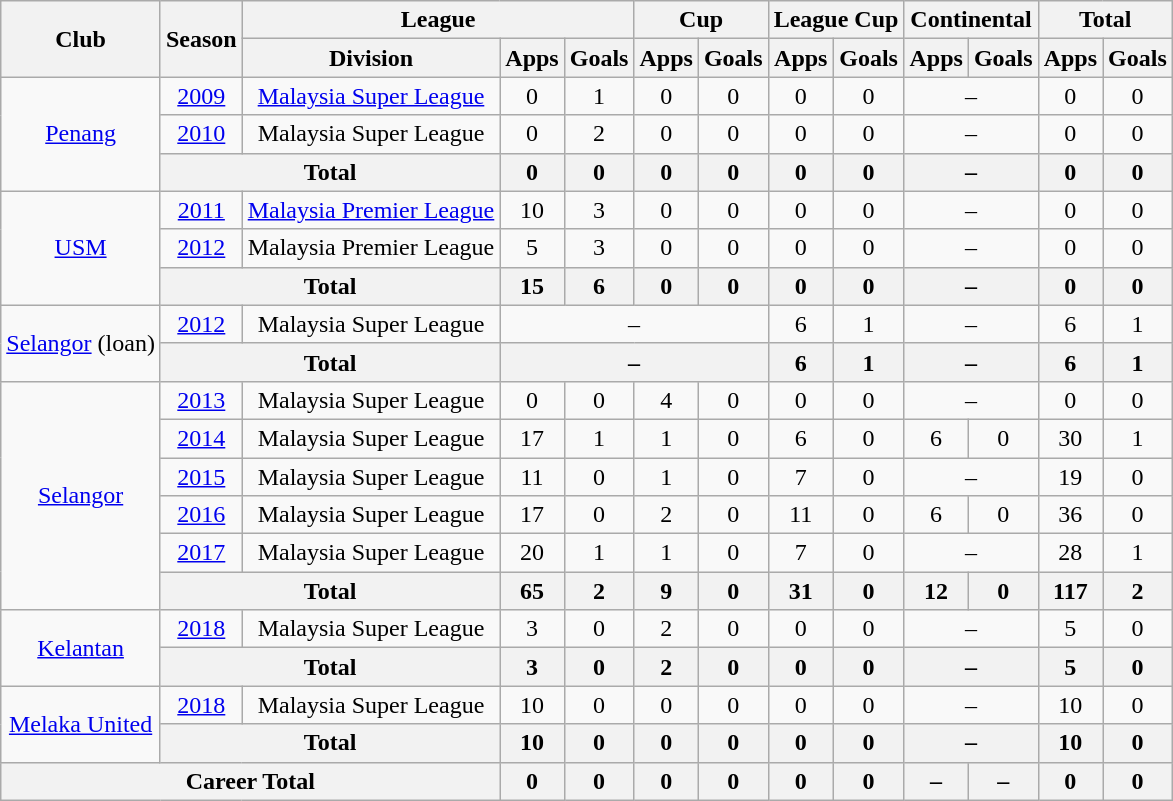<table class=wikitable style="text-align:center">
<tr>
<th rowspan=2>Club</th>
<th rowspan=2>Season</th>
<th colspan=3>League</th>
<th colspan=2>Cup</th>
<th colspan=2>League Cup</th>
<th colspan=2>Continental</th>
<th colspan=2>Total</th>
</tr>
<tr>
<th>Division</th>
<th>Apps</th>
<th>Goals</th>
<th>Apps</th>
<th>Goals</th>
<th>Apps</th>
<th>Goals</th>
<th>Apps</th>
<th>Goals</th>
<th>Apps</th>
<th>Goals</th>
</tr>
<tr>
<td rowspan=3><a href='#'>Penang</a></td>
<td><a href='#'>2009</a></td>
<td><a href='#'>Malaysia Super League</a></td>
<td>0</td>
<td>1</td>
<td>0</td>
<td>0</td>
<td>0</td>
<td>0</td>
<td colspan=2>–</td>
<td>0</td>
<td>0</td>
</tr>
<tr>
<td><a href='#'>2010</a></td>
<td>Malaysia Super League</td>
<td>0</td>
<td>2</td>
<td>0</td>
<td>0</td>
<td>0</td>
<td>0</td>
<td colspan=2>–</td>
<td>0</td>
<td>0</td>
</tr>
<tr>
<th colspan="2">Total</th>
<th>0</th>
<th>0</th>
<th>0</th>
<th>0</th>
<th>0</th>
<th>0</th>
<th colspan=2>–</th>
<th>0</th>
<th>0</th>
</tr>
<tr>
<td rowspan=3><a href='#'>USM</a></td>
<td><a href='#'>2011</a></td>
<td><a href='#'>Malaysia Premier League</a></td>
<td>10</td>
<td>3</td>
<td>0</td>
<td>0</td>
<td>0</td>
<td>0</td>
<td colspan=2>–</td>
<td>0</td>
<td>0</td>
</tr>
<tr>
<td><a href='#'>2012</a></td>
<td>Malaysia Premier League</td>
<td>5</td>
<td>3</td>
<td>0</td>
<td>0</td>
<td>0</td>
<td>0</td>
<td colspan=2>–</td>
<td>0</td>
<td>0</td>
</tr>
<tr>
<th colspan="2">Total</th>
<th>15</th>
<th>6</th>
<th>0</th>
<th>0</th>
<th>0</th>
<th>0</th>
<th colspan=2>–</th>
<th>0</th>
<th>0</th>
</tr>
<tr>
<td rowspan=2><a href='#'>Selangor</a> (loan)</td>
<td><a href='#'>2012</a></td>
<td>Malaysia Super League</td>
<td colspan=4>–</td>
<td>6</td>
<td>1</td>
<td colspan=2>–</td>
<td>6</td>
<td>1</td>
</tr>
<tr>
<th colspan="2">Total</th>
<th colspan=4>–</th>
<th>6</th>
<th>1</th>
<th colspan=2>–</th>
<th>6</th>
<th>1</th>
</tr>
<tr>
<td rowspan=6><a href='#'>Selangor</a></td>
<td><a href='#'>2013</a></td>
<td>Malaysia Super League</td>
<td>0</td>
<td>0</td>
<td>4</td>
<td>0</td>
<td>0</td>
<td>0</td>
<td colspan=2>–</td>
<td>0</td>
<td>0</td>
</tr>
<tr>
<td><a href='#'>2014</a></td>
<td>Malaysia Super League</td>
<td>17</td>
<td>1</td>
<td>1</td>
<td>0</td>
<td>6</td>
<td>0</td>
<td>6</td>
<td>0</td>
<td>30</td>
<td>1</td>
</tr>
<tr>
<td><a href='#'>2015</a></td>
<td>Malaysia Super League</td>
<td>11</td>
<td>0</td>
<td>1</td>
<td>0</td>
<td>7</td>
<td>0</td>
<td colspan=2>–</td>
<td>19</td>
<td>0</td>
</tr>
<tr>
<td><a href='#'>2016</a></td>
<td>Malaysia Super League</td>
<td>17</td>
<td>0</td>
<td>2</td>
<td>0</td>
<td>11</td>
<td>0</td>
<td>6</td>
<td>0</td>
<td>36</td>
<td>0</td>
</tr>
<tr>
<td><a href='#'>2017</a></td>
<td>Malaysia Super League</td>
<td>20</td>
<td>1</td>
<td>1</td>
<td>0</td>
<td>7</td>
<td>0</td>
<td colspan=2>–</td>
<td>28</td>
<td>1</td>
</tr>
<tr>
<th colspan="2">Total</th>
<th>65</th>
<th>2</th>
<th>9</th>
<th>0</th>
<th>31</th>
<th>0</th>
<th>12</th>
<th>0</th>
<th>117</th>
<th>2</th>
</tr>
<tr>
<td rowspan=2><a href='#'>Kelantan</a></td>
<td><a href='#'>2018</a></td>
<td>Malaysia Super League</td>
<td>3</td>
<td>0</td>
<td>2</td>
<td>0</td>
<td>0</td>
<td>0</td>
<td colspan=2>–</td>
<td>5</td>
<td>0</td>
</tr>
<tr>
<th colspan="2">Total</th>
<th>3</th>
<th>0</th>
<th>2</th>
<th>0</th>
<th>0</th>
<th>0</th>
<th colspan=2>–</th>
<th>5</th>
<th>0</th>
</tr>
<tr>
<td rowspan=2><a href='#'>Melaka United</a></td>
<td><a href='#'>2018</a></td>
<td>Malaysia Super League</td>
<td>10</td>
<td>0</td>
<td>0</td>
<td>0</td>
<td>0</td>
<td>0</td>
<td colspan=2>–</td>
<td>10</td>
<td>0</td>
</tr>
<tr>
<th colspan="2">Total</th>
<th>10</th>
<th>0</th>
<th>0</th>
<th>0</th>
<th>0</th>
<th>0</th>
<th colspan=2>–</th>
<th>10</th>
<th>0</th>
</tr>
<tr>
<th colspan="3">Career Total</th>
<th>0</th>
<th>0</th>
<th>0</th>
<th>0</th>
<th>0</th>
<th>0</th>
<th>–</th>
<th>–</th>
<th>0</th>
<th>0</th>
</tr>
</table>
